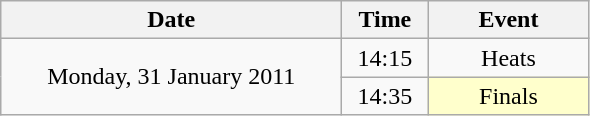<table class = "wikitable" style="text-align:center;">
<tr>
<th width=220>Date</th>
<th width=50>Time</th>
<th width=100>Event</th>
</tr>
<tr>
<td rowspan=2>Monday, 31 January 2011</td>
<td>14:15</td>
<td>Heats</td>
</tr>
<tr>
<td>14:35</td>
<td bgcolor=ffffcc>Finals</td>
</tr>
</table>
